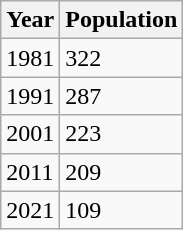<table class=wikitable>
<tr>
<th>Year</th>
<th>Population</th>
</tr>
<tr>
<td>1981</td>
<td>322</td>
</tr>
<tr>
<td>1991</td>
<td>287</td>
</tr>
<tr>
<td>2001</td>
<td>223</td>
</tr>
<tr>
<td>2011</td>
<td>209</td>
</tr>
<tr>
<td>2021</td>
<td>109</td>
</tr>
</table>
